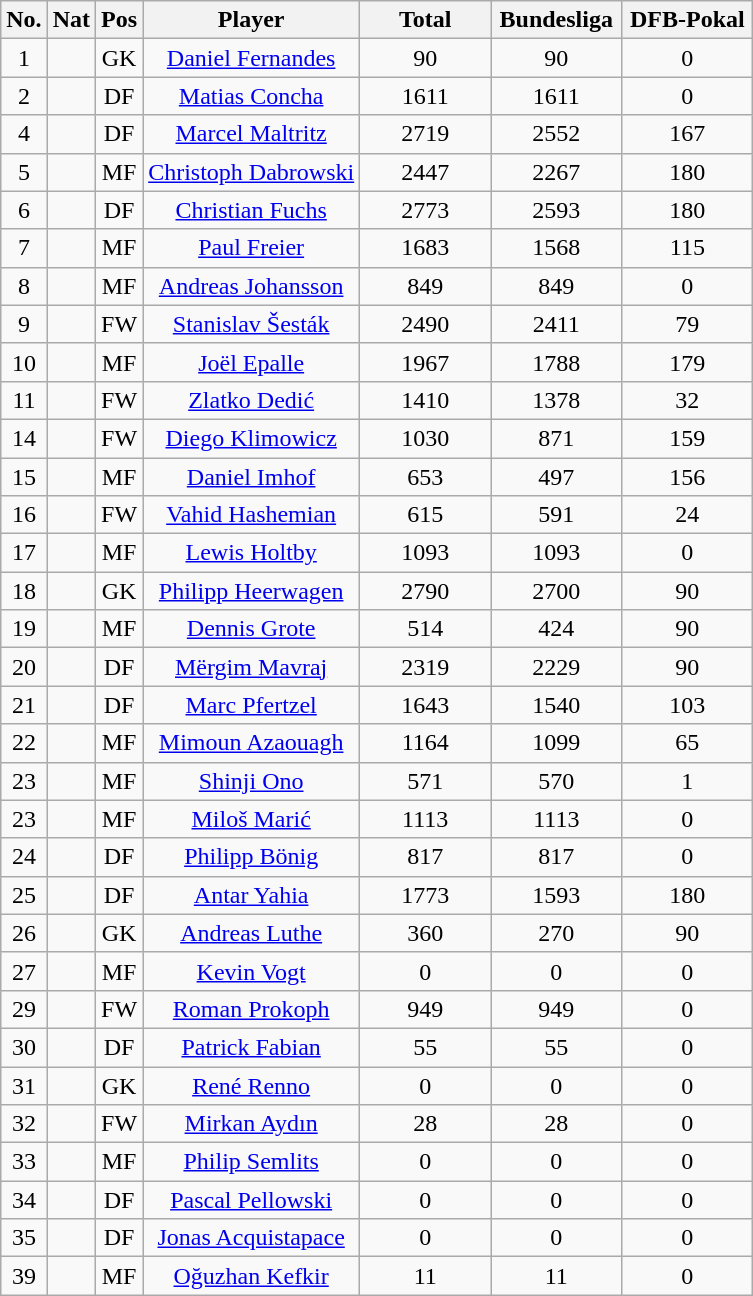<table class="wikitable sortable" style="text-align:center;">
<tr>
<th>No.</th>
<th>Nat</th>
<th>Pos</th>
<th>Player</th>
<th width="80">Total</th>
<th width="80">Bundesliga</th>
<th width="80">DFB-Pokal</th>
</tr>
<tr>
<td>1</td>
<td></td>
<td>GK</td>
<td><a href='#'>Daniel Fernandes</a></td>
<td>90</td>
<td>90</td>
<td>0</td>
</tr>
<tr>
<td>2</td>
<td></td>
<td>DF</td>
<td><a href='#'>Matias Concha</a></td>
<td>1611</td>
<td>1611</td>
<td>0</td>
</tr>
<tr>
<td>4</td>
<td></td>
<td>DF</td>
<td><a href='#'>Marcel Maltritz</a></td>
<td>2719</td>
<td>2552</td>
<td>167</td>
</tr>
<tr>
<td>5</td>
<td></td>
<td>MF</td>
<td><a href='#'>Christoph Dabrowski</a></td>
<td>2447</td>
<td>2267</td>
<td>180</td>
</tr>
<tr>
<td>6</td>
<td></td>
<td>DF</td>
<td><a href='#'>Christian Fuchs</a></td>
<td>2773</td>
<td>2593</td>
<td>180</td>
</tr>
<tr>
<td>7</td>
<td></td>
<td>MF</td>
<td><a href='#'>Paul Freier</a></td>
<td>1683</td>
<td>1568</td>
<td>115</td>
</tr>
<tr>
<td>8</td>
<td></td>
<td>MF</td>
<td><a href='#'>Andreas Johansson</a></td>
<td>849</td>
<td>849</td>
<td>0</td>
</tr>
<tr>
<td>9</td>
<td></td>
<td>FW</td>
<td><a href='#'>Stanislav Šesták</a></td>
<td>2490</td>
<td>2411</td>
<td>79</td>
</tr>
<tr>
<td>10</td>
<td></td>
<td>MF</td>
<td><a href='#'>Joël Epalle</a></td>
<td>1967</td>
<td>1788</td>
<td>179</td>
</tr>
<tr>
<td>11</td>
<td></td>
<td>FW</td>
<td><a href='#'>Zlatko Dedić</a></td>
<td>1410</td>
<td>1378</td>
<td>32</td>
</tr>
<tr>
<td>14</td>
<td></td>
<td>FW</td>
<td><a href='#'>Diego Klimowicz</a></td>
<td>1030</td>
<td>871</td>
<td>159</td>
</tr>
<tr>
<td>15</td>
<td></td>
<td>MF</td>
<td><a href='#'>Daniel Imhof</a></td>
<td>653</td>
<td>497</td>
<td>156</td>
</tr>
<tr>
<td>16</td>
<td></td>
<td>FW</td>
<td><a href='#'>Vahid Hashemian</a></td>
<td>615</td>
<td>591</td>
<td>24</td>
</tr>
<tr>
<td>17</td>
<td></td>
<td>MF</td>
<td><a href='#'>Lewis Holtby</a></td>
<td>1093</td>
<td>1093</td>
<td>0</td>
</tr>
<tr>
<td>18</td>
<td></td>
<td>GK</td>
<td><a href='#'>Philipp Heerwagen</a></td>
<td>2790</td>
<td>2700</td>
<td>90</td>
</tr>
<tr>
<td>19</td>
<td></td>
<td>MF</td>
<td><a href='#'>Dennis Grote</a></td>
<td>514</td>
<td>424</td>
<td>90</td>
</tr>
<tr>
<td>20</td>
<td></td>
<td>DF</td>
<td><a href='#'>Mërgim Mavraj</a></td>
<td>2319</td>
<td>2229</td>
<td>90</td>
</tr>
<tr>
<td>21</td>
<td></td>
<td>DF</td>
<td><a href='#'>Marc Pfertzel</a></td>
<td>1643</td>
<td>1540</td>
<td>103</td>
</tr>
<tr>
<td>22</td>
<td></td>
<td>MF</td>
<td><a href='#'>Mimoun Azaouagh</a></td>
<td>1164</td>
<td>1099</td>
<td>65</td>
</tr>
<tr>
<td>23</td>
<td></td>
<td>MF</td>
<td><a href='#'>Shinji Ono</a></td>
<td>571</td>
<td>570</td>
<td>1</td>
</tr>
<tr>
<td>23</td>
<td></td>
<td>MF</td>
<td><a href='#'>Miloš Marić</a></td>
<td>1113</td>
<td>1113</td>
<td>0</td>
</tr>
<tr>
<td>24</td>
<td></td>
<td>DF</td>
<td><a href='#'>Philipp Bönig</a></td>
<td>817</td>
<td>817</td>
<td>0</td>
</tr>
<tr>
<td>25</td>
<td></td>
<td>DF</td>
<td><a href='#'>Antar Yahia</a></td>
<td>1773</td>
<td>1593</td>
<td>180</td>
</tr>
<tr>
<td>26</td>
<td></td>
<td>GK</td>
<td><a href='#'>Andreas Luthe</a></td>
<td>360</td>
<td>270</td>
<td>90</td>
</tr>
<tr>
<td>27</td>
<td></td>
<td>MF</td>
<td><a href='#'>Kevin Vogt</a></td>
<td>0</td>
<td>0</td>
<td>0</td>
</tr>
<tr>
<td>29</td>
<td></td>
<td>FW</td>
<td><a href='#'>Roman Prokoph</a></td>
<td>949</td>
<td>949</td>
<td>0</td>
</tr>
<tr>
<td>30</td>
<td></td>
<td>DF</td>
<td><a href='#'>Patrick Fabian</a></td>
<td>55</td>
<td>55</td>
<td>0</td>
</tr>
<tr>
<td>31</td>
<td></td>
<td>GK</td>
<td><a href='#'>René Renno</a></td>
<td>0</td>
<td>0</td>
<td>0</td>
</tr>
<tr>
<td>32</td>
<td></td>
<td>FW</td>
<td><a href='#'>Mirkan Aydın</a></td>
<td>28</td>
<td>28</td>
<td>0</td>
</tr>
<tr>
<td>33</td>
<td></td>
<td>MF</td>
<td><a href='#'>Philip Semlits</a></td>
<td>0</td>
<td>0</td>
<td>0</td>
</tr>
<tr>
<td>34</td>
<td></td>
<td>DF</td>
<td><a href='#'>Pascal Pellowski</a></td>
<td>0</td>
<td>0</td>
<td>0</td>
</tr>
<tr>
<td>35</td>
<td></td>
<td>DF</td>
<td><a href='#'>Jonas Acquistapace</a></td>
<td>0</td>
<td>0</td>
<td>0</td>
</tr>
<tr>
<td>39</td>
<td></td>
<td>MF</td>
<td><a href='#'>Oğuzhan Kefkir</a></td>
<td>11</td>
<td>11</td>
<td>0</td>
</tr>
</table>
